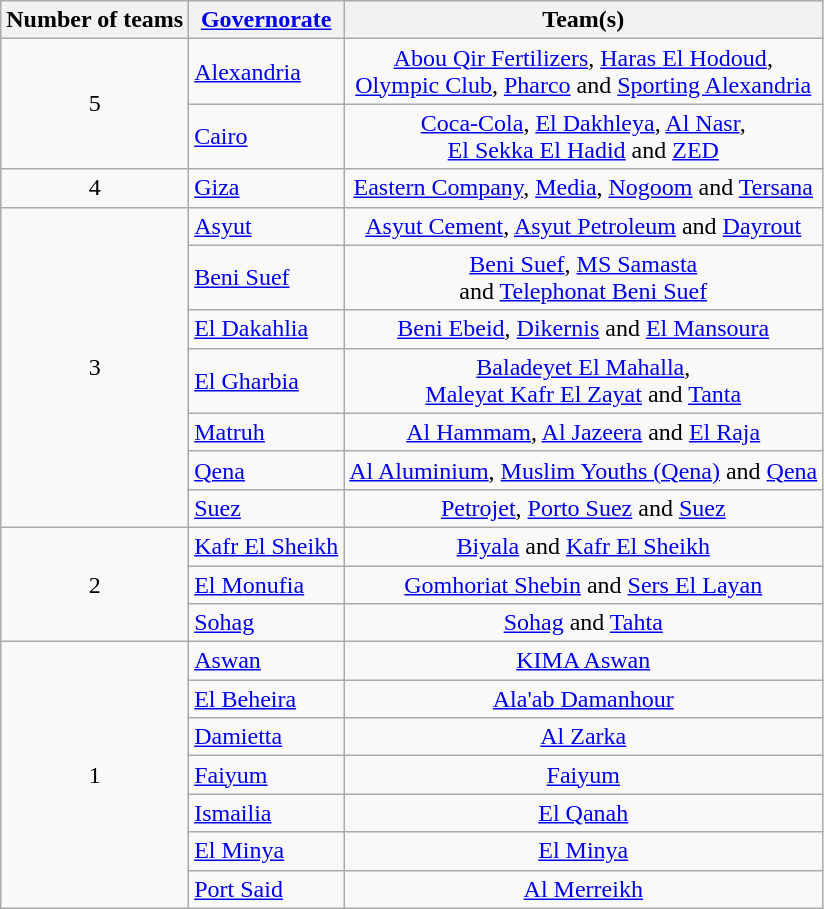<table class="wikitable" style="text-align:center">
<tr>
<th>Number of teams</th>
<th><a href='#'>Governorate</a></th>
<th>Team(s)</th>
</tr>
<tr>
<td rowspan=2>5</td>
<td align=left> <a href='#'>Alexandria</a></td>
<td><a href='#'>Abou Qir Fertilizers</a>, <a href='#'>Haras El Hodoud</a>,<br><a href='#'>Olympic Club</a>, <a href='#'>Pharco</a> and <a href='#'>Sporting Alexandria</a></td>
</tr>
<tr>
<td align=left> <a href='#'>Cairo</a></td>
<td><a href='#'>Coca-Cola</a>, <a href='#'>El Dakhleya</a>, <a href='#'>Al Nasr</a>,<br><a href='#'>El Sekka El Hadid</a> and <a href='#'>ZED</a></td>
</tr>
<tr>
<td>4</td>
<td align=left> <a href='#'>Giza</a></td>
<td><a href='#'>Eastern Company</a>, <a href='#'>Media</a>, <a href='#'>Nogoom</a> and <a href='#'>Tersana</a></td>
</tr>
<tr>
<td rowspan=7>3</td>
<td align=left> <a href='#'>Asyut</a></td>
<td><a href='#'>Asyut Cement</a>, <a href='#'>Asyut Petroleum</a> and <a href='#'>Dayrout</a></td>
</tr>
<tr>
<td align=left> <a href='#'>Beni Suef</a></td>
<td><a href='#'>Beni Suef</a>, <a href='#'>MS Samasta</a><br>and <a href='#'>Telephonat Beni Suef</a></td>
</tr>
<tr>
<td align=left> <a href='#'>El Dakahlia</a></td>
<td><a href='#'>Beni Ebeid</a>, <a href='#'>Dikernis</a> and <a href='#'>El Mansoura</a></td>
</tr>
<tr>
<td align=left> <a href='#'>El Gharbia</a></td>
<td><a href='#'>Baladeyet El Mahalla</a>,<br><a href='#'>Maleyat Kafr El Zayat</a> and <a href='#'>Tanta</a></td>
</tr>
<tr>
<td align=left> <a href='#'>Matruh</a></td>
<td><a href='#'>Al Hammam</a>, <a href='#'>Al Jazeera</a> and <a href='#'>El Raja</a></td>
</tr>
<tr>
<td align=left> <a href='#'>Qena</a></td>
<td><a href='#'>Al Aluminium</a>, <a href='#'>Muslim Youths (Qena)</a> and <a href='#'>Qena</a></td>
</tr>
<tr>
<td align=left> <a href='#'>Suez</a></td>
<td><a href='#'>Petrojet</a>, <a href='#'>Porto Suez</a> and <a href='#'>Suez</a></td>
</tr>
<tr>
<td rowspan=3>2</td>
<td align=left> <a href='#'>Kafr El Sheikh</a></td>
<td><a href='#'>Biyala</a> and <a href='#'>Kafr El Sheikh</a></td>
</tr>
<tr>
<td align=left> <a href='#'>El Monufia</a></td>
<td><a href='#'>Gomhoriat Shebin</a> and <a href='#'>Sers El Layan</a></td>
</tr>
<tr>
<td align=left> <a href='#'>Sohag</a></td>
<td><a href='#'>Sohag</a> and <a href='#'>Tahta</a></td>
</tr>
<tr>
<td rowspan=7>1</td>
<td align=left> <a href='#'>Aswan</a></td>
<td><a href='#'>KIMA Aswan</a></td>
</tr>
<tr>
<td align=left> <a href='#'>El Beheira</a></td>
<td><a href='#'>Ala'ab Damanhour</a></td>
</tr>
<tr>
<td align=left> <a href='#'>Damietta</a></td>
<td><a href='#'>Al Zarka</a></td>
</tr>
<tr>
<td align=left> <a href='#'>Faiyum</a></td>
<td><a href='#'>Faiyum</a></td>
</tr>
<tr>
<td align=left> <a href='#'>Ismailia</a></td>
<td><a href='#'>El Qanah</a></td>
</tr>
<tr>
<td align=left> <a href='#'>El Minya</a></td>
<td><a href='#'>El Minya</a></td>
</tr>
<tr>
<td align=left> <a href='#'>Port Said</a></td>
<td><a href='#'>Al Merreikh</a></td>
</tr>
</table>
